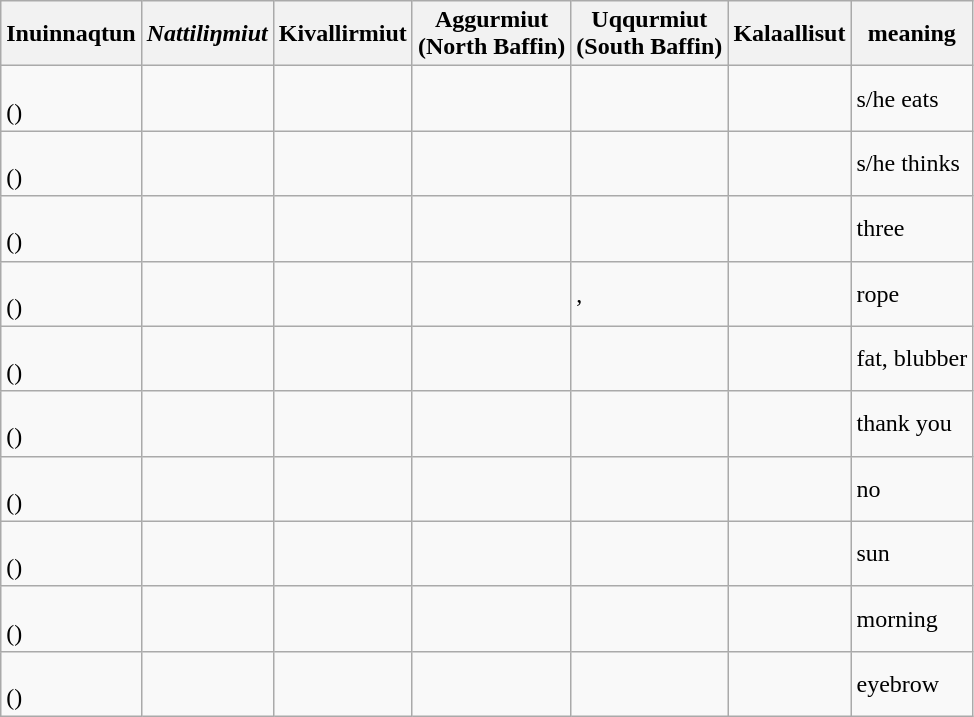<table class="wikitable">
<tr>
<th>Inuinnaqtun</th>
<th><em>Nattiliŋmiut</em></th>
<th>Kivallirmiut</th>
<th>Aggurmiut<br> (North Baffin)</th>
<th>Uqqurmiut<br> (South Baffin)</th>
<th>Kalaallisut</th>
<th>meaning</th>
</tr>
<tr>
<td><br>()</td>
<td><br></td>
<td><br></td>
<td><br></td>
<td><br></td>
<td></td>
<td>s/he eats</td>
</tr>
<tr>
<td><br>()</td>
<td><br></td>
<td><br></td>
<td><br></td>
<td><br></td>
<td></td>
<td>s/he thinks</td>
</tr>
<tr>
<td><br>()</td>
<td><br></td>
<td><br></td>
<td><br></td>
<td><br></td>
<td></td>
<td>three</td>
</tr>
<tr>
<td><br>()</td>
<td><br></td>
<td><br></td>
<td><br></td>
<td>, <br></td>
<td></td>
<td>rope</td>
</tr>
<tr>
<td><br>()</td>
<td><br></td>
<td><br></td>
<td><br></td>
<td><br></td>
<td></td>
<td>fat, blubber</td>
</tr>
<tr>
<td><br>()</td>
<td><br></td>
<td><br></td>
<td><br></td>
<td><br></td>
<td></td>
<td>thank you</td>
</tr>
<tr>
<td><br>()</td>
<td><br></td>
<td><br></td>
<td><br></td>
<td><br></td>
<td></td>
<td>no</td>
</tr>
<tr>
<td><br>()</td>
<td><br></td>
<td><br></td>
<td><br></td>
<td><br></td>
<td></td>
<td>sun</td>
</tr>
<tr>
<td><br>()</td>
<td><br></td>
<td><br></td>
<td><br></td>
<td><br></td>
<td></td>
<td>morning</td>
</tr>
<tr>
<td><br>()</td>
<td><br></td>
<td><br></td>
<td><br></td>
<td><br></td>
<td></td>
<td>eyebrow</td>
</tr>
</table>
